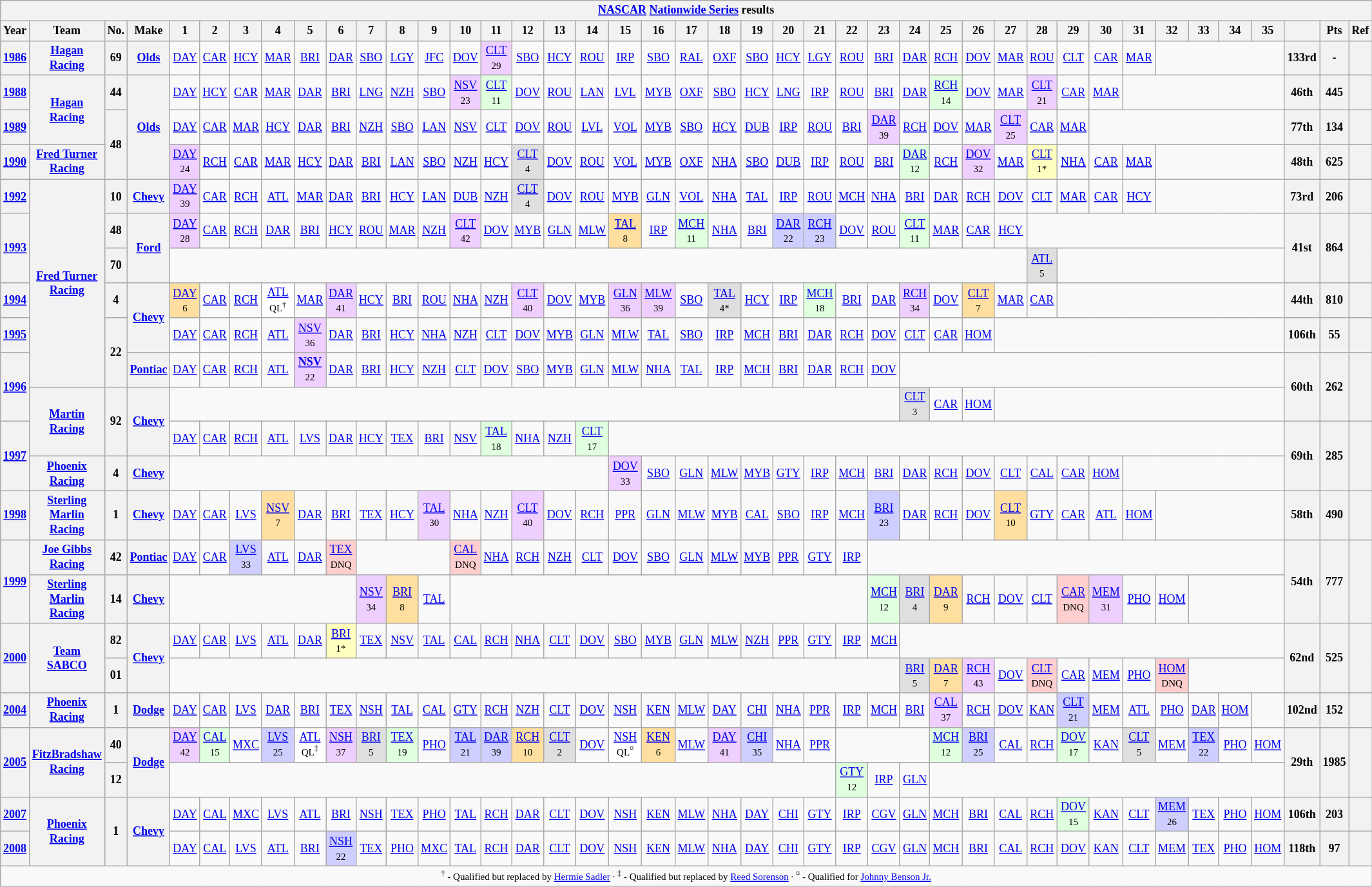<table class="wikitable" style="text-align:center; font-size:75%">
<tr>
<th colspan=42><a href='#'>NASCAR</a> <a href='#'>Nationwide Series</a> results</th>
</tr>
<tr>
<th>Year</th>
<th>Team</th>
<th>No.</th>
<th>Make</th>
<th>1</th>
<th>2</th>
<th>3</th>
<th>4</th>
<th>5</th>
<th>6</th>
<th>7</th>
<th>8</th>
<th>9</th>
<th>10</th>
<th>11</th>
<th>12</th>
<th>13</th>
<th>14</th>
<th>15</th>
<th>16</th>
<th>17</th>
<th>18</th>
<th>19</th>
<th>20</th>
<th>21</th>
<th>22</th>
<th>23</th>
<th>24</th>
<th>25</th>
<th>26</th>
<th>27</th>
<th>28</th>
<th>29</th>
<th>30</th>
<th>31</th>
<th>32</th>
<th>33</th>
<th>34</th>
<th>35</th>
<th></th>
<th>Pts</th>
<th>Ref</th>
</tr>
<tr>
<th><a href='#'>1986</a></th>
<th><a href='#'>Hagan Racing</a></th>
<th>69</th>
<th><a href='#'>Olds</a></th>
<td><a href='#'>DAY</a></td>
<td><a href='#'>CAR</a></td>
<td><a href='#'>HCY</a></td>
<td><a href='#'>MAR</a></td>
<td><a href='#'>BRI</a></td>
<td><a href='#'>DAR</a></td>
<td><a href='#'>SBO</a></td>
<td><a href='#'>LGY</a></td>
<td><a href='#'>JFC</a></td>
<td><a href='#'>DOV</a></td>
<td style="background:#EFCFFF;"><a href='#'>CLT</a><br><small>29</small></td>
<td><a href='#'>SBO</a></td>
<td><a href='#'>HCY</a></td>
<td><a href='#'>ROU</a></td>
<td><a href='#'>IRP</a></td>
<td><a href='#'>SBO</a></td>
<td><a href='#'>RAL</a></td>
<td><a href='#'>OXF</a></td>
<td><a href='#'>SBO</a></td>
<td><a href='#'>HCY</a></td>
<td><a href='#'>LGY</a></td>
<td><a href='#'>ROU</a></td>
<td><a href='#'>BRI</a></td>
<td><a href='#'>DAR</a></td>
<td><a href='#'>RCH</a></td>
<td><a href='#'>DOV</a></td>
<td><a href='#'>MAR</a></td>
<td><a href='#'>ROU</a></td>
<td><a href='#'>CLT</a></td>
<td><a href='#'>CAR</a></td>
<td><a href='#'>MAR</a></td>
<td colspan=4></td>
<th>133rd</th>
<th>-</th>
<th></th>
</tr>
<tr>
<th><a href='#'>1988</a></th>
<th rowspan=2><a href='#'>Hagan Racing</a></th>
<th>44</th>
<th rowspan=3><a href='#'>Olds</a></th>
<td><a href='#'>DAY</a></td>
<td><a href='#'>HCY</a></td>
<td><a href='#'>CAR</a></td>
<td><a href='#'>MAR</a></td>
<td><a href='#'>DAR</a></td>
<td><a href='#'>BRI</a></td>
<td><a href='#'>LNG</a></td>
<td><a href='#'>NZH</a></td>
<td><a href='#'>SBO</a></td>
<td style="background:#EFCFFF;"><a href='#'>NSV</a><br><small>23</small></td>
<td style="background:#DFFFDF;"><a href='#'>CLT</a><br><small>11</small></td>
<td><a href='#'>DOV</a></td>
<td><a href='#'>ROU</a></td>
<td><a href='#'>LAN</a></td>
<td><a href='#'>LVL</a></td>
<td><a href='#'>MYB</a></td>
<td><a href='#'>OXF</a></td>
<td><a href='#'>SBO</a></td>
<td><a href='#'>HCY</a></td>
<td><a href='#'>LNG</a></td>
<td><a href='#'>IRP</a></td>
<td><a href='#'>ROU</a></td>
<td><a href='#'>BRI</a></td>
<td><a href='#'>DAR</a></td>
<td style="background:#DFFFDF;"><a href='#'>RCH</a><br><small>14</small></td>
<td><a href='#'>DOV</a></td>
<td><a href='#'>MAR</a></td>
<td style="background:#EFCFFF;"><a href='#'>CLT</a><br><small>21</small></td>
<td><a href='#'>CAR</a></td>
<td><a href='#'>MAR</a></td>
<td colspan=5></td>
<th>46th</th>
<th>445</th>
<th></th>
</tr>
<tr>
<th><a href='#'>1989</a></th>
<th rowspan=2>48</th>
<td><a href='#'>DAY</a></td>
<td><a href='#'>CAR</a></td>
<td><a href='#'>MAR</a></td>
<td><a href='#'>HCY</a></td>
<td><a href='#'>DAR</a></td>
<td><a href='#'>BRI</a></td>
<td><a href='#'>NZH</a></td>
<td><a href='#'>SBO</a></td>
<td><a href='#'>LAN</a></td>
<td><a href='#'>NSV</a></td>
<td><a href='#'>CLT</a></td>
<td><a href='#'>DOV</a></td>
<td><a href='#'>ROU</a></td>
<td><a href='#'>LVL</a></td>
<td><a href='#'>VOL</a></td>
<td><a href='#'>MYB</a></td>
<td><a href='#'>SBO</a></td>
<td><a href='#'>HCY</a></td>
<td><a href='#'>DUB</a></td>
<td><a href='#'>IRP</a></td>
<td><a href='#'>ROU</a></td>
<td><a href='#'>BRI</a></td>
<td style="background:#EFCFFF;"><a href='#'>DAR</a><br><small>39</small></td>
<td><a href='#'>RCH</a></td>
<td><a href='#'>DOV</a></td>
<td><a href='#'>MAR</a></td>
<td style="background:#EFCFFF;"><a href='#'>CLT</a><br><small>25</small></td>
<td><a href='#'>CAR</a></td>
<td><a href='#'>MAR</a></td>
<td colspan=6></td>
<th>77th</th>
<th>134</th>
<th></th>
</tr>
<tr>
<th><a href='#'>1990</a></th>
<th><a href='#'>Fred Turner Racing</a></th>
<td style="background:#EFCFFF;"><a href='#'>DAY</a><br><small>24</small></td>
<td><a href='#'>RCH</a></td>
<td><a href='#'>CAR</a></td>
<td><a href='#'>MAR</a></td>
<td><a href='#'>HCY</a></td>
<td><a href='#'>DAR</a></td>
<td><a href='#'>BRI</a></td>
<td><a href='#'>LAN</a></td>
<td><a href='#'>SBO</a></td>
<td><a href='#'>NZH</a></td>
<td><a href='#'>HCY</a></td>
<td style="background:#DFDFDF;"><a href='#'>CLT</a><br><small>4</small></td>
<td><a href='#'>DOV</a></td>
<td><a href='#'>ROU</a></td>
<td><a href='#'>VOL</a></td>
<td><a href='#'>MYB</a></td>
<td><a href='#'>OXF</a></td>
<td><a href='#'>NHA</a></td>
<td><a href='#'>SBO</a></td>
<td><a href='#'>DUB</a></td>
<td><a href='#'>IRP</a></td>
<td><a href='#'>ROU</a></td>
<td><a href='#'>BRI</a></td>
<td style="background:#DFFFDF;"><a href='#'>DAR</a><br><small>12</small></td>
<td><a href='#'>RCH</a></td>
<td style="background:#EFCFFF;"><a href='#'>DOV</a><br><small>32</small></td>
<td><a href='#'>MAR</a></td>
<td style="background:#FFFFBF;"><a href='#'>CLT</a><br><small>1*</small></td>
<td><a href='#'>NHA</a></td>
<td><a href='#'>CAR</a></td>
<td><a href='#'>MAR</a></td>
<td colspan=4></td>
<th>48th</th>
<th>625</th>
<th></th>
</tr>
<tr>
<th><a href='#'>1992</a></th>
<th rowspan=6><a href='#'>Fred Turner Racing</a></th>
<th>10</th>
<th><a href='#'>Chevy</a></th>
<td style="background:#EFCFFF;"><a href='#'>DAY</a><br><small>39</small></td>
<td><a href='#'>CAR</a></td>
<td><a href='#'>RCH</a></td>
<td><a href='#'>ATL</a></td>
<td><a href='#'>MAR</a></td>
<td><a href='#'>DAR</a></td>
<td><a href='#'>BRI</a></td>
<td><a href='#'>HCY</a></td>
<td><a href='#'>LAN</a></td>
<td><a href='#'>DUB</a></td>
<td><a href='#'>NZH</a></td>
<td style="background:#DFDFDF;"><a href='#'>CLT</a><br><small>4</small></td>
<td><a href='#'>DOV</a></td>
<td><a href='#'>ROU</a></td>
<td><a href='#'>MYB</a></td>
<td><a href='#'>GLN</a></td>
<td><a href='#'>VOL</a></td>
<td><a href='#'>NHA</a></td>
<td><a href='#'>TAL</a></td>
<td><a href='#'>IRP</a></td>
<td><a href='#'>ROU</a></td>
<td><a href='#'>MCH</a></td>
<td><a href='#'>NHA</a></td>
<td><a href='#'>BRI</a></td>
<td><a href='#'>DAR</a></td>
<td><a href='#'>RCH</a></td>
<td><a href='#'>DOV</a></td>
<td><a href='#'>CLT</a></td>
<td><a href='#'>MAR</a></td>
<td><a href='#'>CAR</a></td>
<td><a href='#'>HCY</a></td>
<td colspan=4></td>
<th>73rd</th>
<th>206</th>
<th></th>
</tr>
<tr>
<th rowspan=2><a href='#'>1993</a></th>
<th>48</th>
<th rowspan=2><a href='#'>Ford</a></th>
<td style="background:#EFCFFF;"><a href='#'>DAY</a><br><small>28</small></td>
<td><a href='#'>CAR</a></td>
<td><a href='#'>RCH</a></td>
<td><a href='#'>DAR</a></td>
<td><a href='#'>BRI</a></td>
<td><a href='#'>HCY</a></td>
<td><a href='#'>ROU</a></td>
<td><a href='#'>MAR</a></td>
<td><a href='#'>NZH</a></td>
<td style="background:#EFCFFF;"><a href='#'>CLT</a><br><small>42</small></td>
<td><a href='#'>DOV</a></td>
<td><a href='#'>MYB</a></td>
<td><a href='#'>GLN</a></td>
<td><a href='#'>MLW</a></td>
<td style="background:#FFDF9F;"><a href='#'>TAL</a><br><small>8</small></td>
<td><a href='#'>IRP</a></td>
<td style="background:#DFFFDF;"><a href='#'>MCH</a><br><small>11</small></td>
<td><a href='#'>NHA</a></td>
<td><a href='#'>BRI</a></td>
<td style="background:#CFCFFF;"><a href='#'>DAR</a><br><small>22</small></td>
<td style="background:#CFCFFF;"><a href='#'>RCH</a><br><small>23</small></td>
<td><a href='#'>DOV</a></td>
<td><a href='#'>ROU</a></td>
<td style="background:#DFFFDF;"><a href='#'>CLT</a><br><small>11</small></td>
<td><a href='#'>MAR</a></td>
<td><a href='#'>CAR</a></td>
<td><a href='#'>HCY</a></td>
<td colspan=8></td>
<th rowspan=2>41st</th>
<th rowspan=2>864</th>
<th rowspan=2></th>
</tr>
<tr>
<th>70</th>
<td colspan=27></td>
<td style="background:#DFDFDF;"><a href='#'>ATL</a><br><small>5</small></td>
<td colspan=7></td>
</tr>
<tr>
<th><a href='#'>1994</a></th>
<th>4</th>
<th rowspan=2><a href='#'>Chevy</a></th>
<td style="background:#FFDF9F;"><a href='#'>DAY</a><br><small>6</small></td>
<td><a href='#'>CAR</a></td>
<td><a href='#'>RCH</a></td>
<td style="background:#FFFFFF;"><a href='#'>ATL</a><br><small>QL<sup>†</sup></small></td>
<td><a href='#'>MAR</a></td>
<td style="background:#EFCFFF;"><a href='#'>DAR</a><br><small>41</small></td>
<td><a href='#'>HCY</a></td>
<td><a href='#'>BRI</a></td>
<td><a href='#'>ROU</a></td>
<td><a href='#'>NHA</a></td>
<td><a href='#'>NZH</a></td>
<td style="background:#EFCFFF;"><a href='#'>CLT</a><br><small>40</small></td>
<td><a href='#'>DOV</a></td>
<td><a href='#'>MYB</a></td>
<td style="background:#EFCFFF;"><a href='#'>GLN</a><br><small>36</small></td>
<td style="background:#EFCFFF;"><a href='#'>MLW</a><br><small>39</small></td>
<td><a href='#'>SBO</a></td>
<td style="background:#DFDFDF;"><a href='#'>TAL</a><br><small>4*</small></td>
<td><a href='#'>HCY</a></td>
<td><a href='#'>IRP</a></td>
<td style="background:#DFFFDF;"><a href='#'>MCH</a><br><small>18</small></td>
<td><a href='#'>BRI</a></td>
<td><a href='#'>DAR</a></td>
<td style="background:#EFCFFF;"><a href='#'>RCH</a><br><small>34</small></td>
<td><a href='#'>DOV</a></td>
<td style="background:#FFDF9F;"><a href='#'>CLT</a><br><small>7</small></td>
<td><a href='#'>MAR</a></td>
<td><a href='#'>CAR</a></td>
<td colspan=7></td>
<th>44th</th>
<th>810</th>
<th></th>
</tr>
<tr>
<th><a href='#'>1995</a></th>
<th rowspan=2>22</th>
<td><a href='#'>DAY</a></td>
<td><a href='#'>CAR</a></td>
<td><a href='#'>RCH</a></td>
<td><a href='#'>ATL</a></td>
<td style="background:#EFCFFF;"><a href='#'>NSV</a><br><small>36</small></td>
<td><a href='#'>DAR</a></td>
<td><a href='#'>BRI</a></td>
<td><a href='#'>HCY</a></td>
<td><a href='#'>NHA</a></td>
<td><a href='#'>NZH</a></td>
<td><a href='#'>CLT</a></td>
<td><a href='#'>DOV</a></td>
<td><a href='#'>MYB</a></td>
<td><a href='#'>GLN</a></td>
<td><a href='#'>MLW</a></td>
<td><a href='#'>TAL</a></td>
<td><a href='#'>SBO</a></td>
<td><a href='#'>IRP</a></td>
<td><a href='#'>MCH</a></td>
<td><a href='#'>BRI</a></td>
<td><a href='#'>DAR</a></td>
<td><a href='#'>RCH</a></td>
<td><a href='#'>DOV</a></td>
<td><a href='#'>CLT</a></td>
<td><a href='#'>CAR</a></td>
<td><a href='#'>HOM</a></td>
<td colspan=9></td>
<th>106th</th>
<th>55</th>
<th></th>
</tr>
<tr>
<th rowspan=2><a href='#'>1996</a></th>
<th><a href='#'>Pontiac</a></th>
<td><a href='#'>DAY</a></td>
<td><a href='#'>CAR</a></td>
<td><a href='#'>RCH</a></td>
<td><a href='#'>ATL</a></td>
<td style="background:#EFCFFF;"><strong><a href='#'>NSV</a></strong><br><small>22</small></td>
<td><a href='#'>DAR</a></td>
<td><a href='#'>BRI</a></td>
<td><a href='#'>HCY</a></td>
<td><a href='#'>NZH</a></td>
<td><a href='#'>CLT</a></td>
<td><a href='#'>DOV</a></td>
<td><a href='#'>SBO</a></td>
<td><a href='#'>MYB</a></td>
<td><a href='#'>GLN</a></td>
<td><a href='#'>MLW</a></td>
<td><a href='#'>NHA</a></td>
<td><a href='#'>TAL</a></td>
<td><a href='#'>IRP</a></td>
<td><a href='#'>MCH</a></td>
<td><a href='#'>BRI</a></td>
<td><a href='#'>DAR</a></td>
<td><a href='#'>RCH</a></td>
<td><a href='#'>DOV</a></td>
<td colspan=12></td>
<th rowspan=2>60th</th>
<th rowspan=2>262</th>
<th rowspan=2></th>
</tr>
<tr>
<th rowspan=2><a href='#'>Martin Racing</a></th>
<th rowspan=2>92</th>
<th rowspan=2><a href='#'>Chevy</a></th>
<td colspan=23></td>
<td style="background:#DFDFDF;"><a href='#'>CLT</a><br><small>3</small></td>
<td><a href='#'>CAR</a></td>
<td><a href='#'>HOM</a></td>
<td colspan=9></td>
</tr>
<tr>
<th rowspan=2><a href='#'>1997</a></th>
<td><a href='#'>DAY</a></td>
<td><a href='#'>CAR</a></td>
<td><a href='#'>RCH</a></td>
<td><a href='#'>ATL</a></td>
<td><a href='#'>LVS</a></td>
<td><a href='#'>DAR</a></td>
<td><a href='#'>HCY</a></td>
<td><a href='#'>TEX</a></td>
<td><a href='#'>BRI</a></td>
<td><a href='#'>NSV</a></td>
<td style="background:#DFFFDF;"><a href='#'>TAL</a><br><small>18</small></td>
<td><a href='#'>NHA</a></td>
<td><a href='#'>NZH</a></td>
<td style="background:#DFFFDF;"><a href='#'>CLT</a><br><small>17</small></td>
<td colspan=21></td>
<th rowspan=2>69th</th>
<th rowspan=2>285</th>
<th rowspan=2></th>
</tr>
<tr>
<th><a href='#'>Phoenix Racing</a></th>
<th>4</th>
<th><a href='#'>Chevy</a></th>
<td colspan=14></td>
<td style="background:#EFCFFF;"><a href='#'>DOV</a><br><small>33</small></td>
<td><a href='#'>SBO</a></td>
<td><a href='#'>GLN</a></td>
<td><a href='#'>MLW</a></td>
<td><a href='#'>MYB</a></td>
<td><a href='#'>GTY</a></td>
<td><a href='#'>IRP</a></td>
<td><a href='#'>MCH</a></td>
<td><a href='#'>BRI</a></td>
<td><a href='#'>DAR</a></td>
<td><a href='#'>RCH</a></td>
<td><a href='#'>DOV</a></td>
<td><a href='#'>CLT</a></td>
<td><a href='#'>CAL</a></td>
<td><a href='#'>CAR</a></td>
<td><a href='#'>HOM</a></td>
<td colspan=5></td>
</tr>
<tr>
<th><a href='#'>1998</a></th>
<th><a href='#'>Sterling Marlin Racing</a></th>
<th>1</th>
<th><a href='#'>Chevy</a></th>
<td><a href='#'>DAY</a></td>
<td><a href='#'>CAR</a></td>
<td><a href='#'>LVS</a></td>
<td style="background:#FFDF9F;"><a href='#'>NSV</a><br><small>7</small></td>
<td><a href='#'>DAR</a></td>
<td><a href='#'>BRI</a></td>
<td><a href='#'>TEX</a></td>
<td><a href='#'>HCY</a></td>
<td style="background:#EFCFFF;"><a href='#'>TAL</a><br><small>30</small></td>
<td><a href='#'>NHA</a></td>
<td><a href='#'>NZH</a></td>
<td style="background:#EFCFFF;"><a href='#'>CLT</a><br><small>40</small></td>
<td><a href='#'>DOV</a></td>
<td><a href='#'>RCH</a></td>
<td><a href='#'>PPR</a></td>
<td><a href='#'>GLN</a></td>
<td><a href='#'>MLW</a></td>
<td><a href='#'>MYB</a></td>
<td><a href='#'>CAL</a></td>
<td><a href='#'>SBO</a></td>
<td><a href='#'>IRP</a></td>
<td><a href='#'>MCH</a></td>
<td style="background:#CFCFFF;"><a href='#'>BRI</a><br><small>23</small></td>
<td><a href='#'>DAR</a></td>
<td><a href='#'>RCH</a></td>
<td><a href='#'>DOV</a></td>
<td style="background:#FFDF9F;"><a href='#'>CLT</a><br><small>10</small></td>
<td><a href='#'>GTY</a></td>
<td><a href='#'>CAR</a></td>
<td><a href='#'>ATL</a></td>
<td><a href='#'>HOM</a></td>
<td colspan=4></td>
<th>58th</th>
<th>490</th>
<th></th>
</tr>
<tr>
<th rowspan=2><a href='#'>1999</a></th>
<th><a href='#'>Joe Gibbs Racing</a></th>
<th>42</th>
<th><a href='#'>Pontiac</a></th>
<td><a href='#'>DAY</a></td>
<td><a href='#'>CAR</a></td>
<td style="background:#CFCFFF;"><a href='#'>LVS</a><br><small>33</small></td>
<td><a href='#'>ATL</a></td>
<td><a href='#'>DAR</a></td>
<td style="background:#FFCFCF;"><a href='#'>TEX</a><br><small>DNQ</small></td>
<td colspan=3></td>
<td style="background:#FFCFCF;"><a href='#'>CAL</a><br><small>DNQ</small></td>
<td><a href='#'>NHA</a></td>
<td><a href='#'>RCH</a></td>
<td><a href='#'>NZH</a></td>
<td><a href='#'>CLT</a></td>
<td><a href='#'>DOV</a></td>
<td><a href='#'>SBO</a></td>
<td><a href='#'>GLN</a></td>
<td><a href='#'>MLW</a></td>
<td><a href='#'>MYB</a></td>
<td><a href='#'>PPR</a></td>
<td><a href='#'>GTY</a></td>
<td><a href='#'>IRP</a></td>
<td colspan=13></td>
<th rowspan=2>54th</th>
<th rowspan=2>777</th>
<th rowspan=2></th>
</tr>
<tr>
<th><a href='#'>Sterling Marlin Racing</a></th>
<th>14</th>
<th><a href='#'>Chevy</a></th>
<td colspan=6></td>
<td style="background:#EFCFFF;"><a href='#'>NSV</a><br><small>34</small></td>
<td style="background:#FFDF9F;"><a href='#'>BRI</a><br><small>8</small></td>
<td><a href='#'>TAL</a></td>
<td colspan=13></td>
<td style="background:#DFFFDF;"><a href='#'>MCH</a><br><small>12</small></td>
<td style="background:#DFDFDF;"><a href='#'>BRI</a><br><small>4</small></td>
<td style="background:#FFDF9F;"><a href='#'>DAR</a><br><small>9</small></td>
<td><a href='#'>RCH</a></td>
<td><a href='#'>DOV</a></td>
<td><a href='#'>CLT</a></td>
<td style="background:#FFCFCF;"><a href='#'>CAR</a><br><small>DNQ</small></td>
<td style="background:#EFCFFF;"><a href='#'>MEM</a><br><small>31</small></td>
<td><a href='#'>PHO</a></td>
<td><a href='#'>HOM</a></td>
<td colspan=3></td>
</tr>
<tr>
<th rowspan=2><a href='#'>2000</a></th>
<th rowspan=2><a href='#'>Team SABCO</a></th>
<th>82</th>
<th rowspan=2><a href='#'>Chevy</a></th>
<td><a href='#'>DAY</a></td>
<td><a href='#'>CAR</a></td>
<td><a href='#'>LVS</a></td>
<td><a href='#'>ATL</a></td>
<td><a href='#'>DAR</a></td>
<td style="background:#FFFFBF;"><a href='#'>BRI</a><br><small>1*</small></td>
<td><a href='#'>TEX</a></td>
<td><a href='#'>NSV</a></td>
<td><a href='#'>TAL</a></td>
<td><a href='#'>CAL</a></td>
<td><a href='#'>RCH</a></td>
<td><a href='#'>NHA</a></td>
<td><a href='#'>CLT</a></td>
<td><a href='#'>DOV</a></td>
<td><a href='#'>SBO</a></td>
<td><a href='#'>MYB</a></td>
<td><a href='#'>GLN</a></td>
<td><a href='#'>MLW</a></td>
<td><a href='#'>NZH</a></td>
<td><a href='#'>PPR</a></td>
<td><a href='#'>GTY</a></td>
<td><a href='#'>IRP</a></td>
<td><a href='#'>MCH</a></td>
<td colspan=12></td>
<th rowspan=2>62nd</th>
<th rowspan=2>525</th>
<th rowspan=2></th>
</tr>
<tr>
<th>01</th>
<td colspan=23></td>
<td style="background:#DFDFDF;"><a href='#'>BRI</a><br><small>5</small></td>
<td style="background:#FFDF9F;"><a href='#'>DAR</a><br><small>7</small></td>
<td style="background:#EFCFFF;"><a href='#'>RCH</a><br><small>43</small></td>
<td><a href='#'>DOV</a></td>
<td style="background:#FFCFCF;"><a href='#'>CLT</a><br><small>DNQ</small></td>
<td><a href='#'>CAR</a></td>
<td><a href='#'>MEM</a></td>
<td><a href='#'>PHO</a></td>
<td style="background:#FFCFCF;"><a href='#'>HOM</a><br><small>DNQ</small></td>
<td colspan=3></td>
</tr>
<tr>
<th><a href='#'>2004</a></th>
<th><a href='#'>Phoenix Racing</a></th>
<th>1</th>
<th><a href='#'>Dodge</a></th>
<td><a href='#'>DAY</a></td>
<td><a href='#'>CAR</a></td>
<td><a href='#'>LVS</a></td>
<td><a href='#'>DAR</a></td>
<td><a href='#'>BRI</a></td>
<td><a href='#'>TEX</a></td>
<td><a href='#'>NSH</a></td>
<td><a href='#'>TAL</a></td>
<td><a href='#'>CAL</a></td>
<td><a href='#'>GTY</a></td>
<td><a href='#'>RCH</a></td>
<td><a href='#'>NZH</a></td>
<td><a href='#'>CLT</a></td>
<td><a href='#'>DOV</a></td>
<td><a href='#'>NSH</a></td>
<td><a href='#'>KEN</a></td>
<td><a href='#'>MLW</a></td>
<td><a href='#'>DAY</a></td>
<td><a href='#'>CHI</a></td>
<td><a href='#'>NHA</a></td>
<td><a href='#'>PPR</a></td>
<td><a href='#'>IRP</a></td>
<td><a href='#'>MCH</a></td>
<td><a href='#'>BRI</a></td>
<td style="background:#EFCFFF;"><a href='#'>CAL</a><br><small>37</small></td>
<td><a href='#'>RCH</a></td>
<td><a href='#'>DOV</a></td>
<td><a href='#'>KAN</a></td>
<td style="background:#CFCFFF;"><a href='#'>CLT</a><br><small>21</small></td>
<td><a href='#'>MEM</a></td>
<td><a href='#'>ATL</a></td>
<td><a href='#'>PHO</a></td>
<td><a href='#'>DAR</a></td>
<td><a href='#'>HOM</a></td>
<td></td>
<th>102nd</th>
<th>152</th>
<th></th>
</tr>
<tr>
<th rowspan=2><a href='#'>2005</a></th>
<th rowspan=2><a href='#'>FitzBradshaw Racing</a></th>
<th>40</th>
<th rowspan=2><a href='#'>Dodge</a></th>
<td style="background:#EFCFFF;"><a href='#'>DAY</a><br><small>42</small></td>
<td style="background:#DFFFDF;"><a href='#'>CAL</a><br><small>15</small></td>
<td><a href='#'>MXC</a></td>
<td style="background:#CFCFFF;"><a href='#'>LVS</a><br><small>25</small></td>
<td style="background:#FFFFFF;"><a href='#'>ATL</a><br><small>QL<sup>‡</sup></small></td>
<td style="background:#EFCFFF;"><a href='#'>NSH</a><br><small>37</small></td>
<td style="background:#DFDFDF;"><a href='#'>BRI</a><br><small>5</small></td>
<td style="background:#DFFFDF;"><a href='#'>TEX</a><br><small>19</small></td>
<td><a href='#'>PHO</a></td>
<td style="background:#CFCFFF;"><a href='#'>TAL</a><br><small>21</small></td>
<td style="background:#CFCFFF;"><a href='#'>DAR</a><br><small>39</small></td>
<td style="background:#FFDF9F;"><a href='#'>RCH</a><br><small>10</small></td>
<td style="background:#DFDFDF;"><a href='#'>CLT</a><br><small>2</small></td>
<td><a href='#'>DOV</a></td>
<td style="background:#FFFFFF;"><a href='#'>NSH</a><br><small>QL<sup>¤</sup></small></td>
<td style="background:#FFDF9F;"><a href='#'>KEN</a><br><small>6</small></td>
<td><a href='#'>MLW</a></td>
<td style="background:#EFCFFF;"><a href='#'>DAY</a><br><small>41</small></td>
<td style="background:#CFCFFF;"><a href='#'>CHI</a><br><small>35</small></td>
<td><a href='#'>NHA</a></td>
<td><a href='#'>PPR</a></td>
<td colspan=3></td>
<td style="background:#DFFFDF;"><a href='#'>MCH</a><br><small>12</small></td>
<td style="background:#CFCFFF;"><a href='#'>BRI</a><br><small>25</small></td>
<td><a href='#'>CAL</a></td>
<td><a href='#'>RCH</a></td>
<td style="background:#DFFFDF;"><a href='#'>DOV</a><br><small>17</small></td>
<td><a href='#'>KAN</a></td>
<td style="background:#DFDFDF;"><a href='#'>CLT</a><br><small>5</small></td>
<td><a href='#'>MEM</a></td>
<td style="background:#CFCFFF;"><a href='#'>TEX</a><br><small>22</small></td>
<td><a href='#'>PHO</a></td>
<td><a href='#'>HOM</a></td>
<th rowspan=2>29th</th>
<th rowspan=2>1985</th>
<th rowspan=2></th>
</tr>
<tr>
<th>12</th>
<td colspan=21></td>
<td style="background:#DFFFDF;"><a href='#'>GTY</a><br><small>12</small></td>
<td><a href='#'>IRP</a></td>
<td><a href='#'>GLN</a></td>
<td colspan=11></td>
</tr>
<tr>
<th><a href='#'>2007</a></th>
<th rowspan=2><a href='#'>Phoenix Racing</a></th>
<th rowspan=2>1</th>
<th rowspan=2><a href='#'>Chevy</a></th>
<td><a href='#'>DAY</a></td>
<td><a href='#'>CAL</a></td>
<td><a href='#'>MXC</a></td>
<td><a href='#'>LVS</a></td>
<td><a href='#'>ATL</a></td>
<td><a href='#'>BRI</a></td>
<td><a href='#'>NSH</a></td>
<td><a href='#'>TEX</a></td>
<td><a href='#'>PHO</a></td>
<td><a href='#'>TAL</a></td>
<td><a href='#'>RCH</a></td>
<td><a href='#'>DAR</a></td>
<td><a href='#'>CLT</a></td>
<td><a href='#'>DOV</a></td>
<td><a href='#'>NSH</a></td>
<td><a href='#'>KEN</a></td>
<td><a href='#'>MLW</a></td>
<td><a href='#'>NHA</a></td>
<td><a href='#'>DAY</a></td>
<td><a href='#'>CHI</a></td>
<td><a href='#'>GTY</a></td>
<td><a href='#'>IRP</a></td>
<td><a href='#'>CGV</a></td>
<td><a href='#'>GLN</a></td>
<td><a href='#'>MCH</a></td>
<td><a href='#'>BRI</a></td>
<td><a href='#'>CAL</a></td>
<td><a href='#'>RCH</a></td>
<td style="background:#DFFFDF;"><a href='#'>DOV</a><br><small>15</small></td>
<td><a href='#'>KAN</a></td>
<td><a href='#'>CLT</a></td>
<td style="background:#CFCFFF;"><a href='#'>MEM</a><br><small>26</small></td>
<td><a href='#'>TEX</a></td>
<td><a href='#'>PHO</a></td>
<td><a href='#'>HOM</a></td>
<th>106th</th>
<th>203</th>
<th></th>
</tr>
<tr>
<th><a href='#'>2008</a></th>
<td><a href='#'>DAY</a></td>
<td><a href='#'>CAL</a></td>
<td><a href='#'>LVS</a></td>
<td><a href='#'>ATL</a></td>
<td><a href='#'>BRI</a></td>
<td style="background:#CFCFFF;"><a href='#'>NSH</a><br><small>22</small></td>
<td><a href='#'>TEX</a></td>
<td><a href='#'>PHO</a></td>
<td><a href='#'>MXC</a></td>
<td><a href='#'>TAL</a></td>
<td><a href='#'>RCH</a></td>
<td><a href='#'>DAR</a></td>
<td><a href='#'>CLT</a></td>
<td><a href='#'>DOV</a></td>
<td><a href='#'>NSH</a></td>
<td><a href='#'>KEN</a></td>
<td><a href='#'>MLW</a></td>
<td><a href='#'>NHA</a></td>
<td><a href='#'>DAY</a></td>
<td><a href='#'>CHI</a></td>
<td><a href='#'>GTY</a></td>
<td><a href='#'>IRP</a></td>
<td><a href='#'>CGV</a></td>
<td><a href='#'>GLN</a></td>
<td><a href='#'>MCH</a></td>
<td><a href='#'>BRI</a></td>
<td><a href='#'>CAL</a></td>
<td><a href='#'>RCH</a></td>
<td><a href='#'>DOV</a></td>
<td><a href='#'>KAN</a></td>
<td><a href='#'>CLT</a></td>
<td><a href='#'>MEM</a></td>
<td><a href='#'>TEX</a></td>
<td><a href='#'>PHO</a></td>
<td><a href='#'>HOM</a></td>
<th>118th</th>
<th>97</th>
<th></th>
</tr>
<tr>
<td colspan=42><small><sup>†</sup> - Qualified but replaced by <a href='#'>Hermie Sadler</a> · <sup>‡</sup> - Qualified but replaced by <a href='#'>Reed Sorenson</a> · <sup>¤</sup> - Qualified for <a href='#'>Johnny Benson Jr.</a></small></td>
</tr>
</table>
